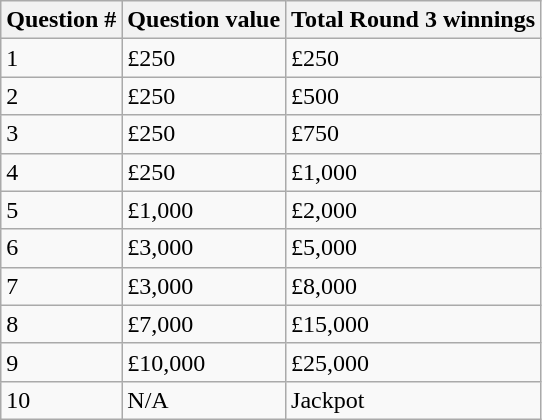<table class="wikitable">
<tr>
<th>Question #</th>
<th>Question value</th>
<th>Total Round 3 winnings</th>
</tr>
<tr>
<td>1</td>
<td>£250</td>
<td>£250</td>
</tr>
<tr>
<td>2</td>
<td>£250</td>
<td>£500</td>
</tr>
<tr>
<td>3</td>
<td>£250</td>
<td>£750</td>
</tr>
<tr>
<td>4</td>
<td>£250</td>
<td>£1,000</td>
</tr>
<tr>
<td>5</td>
<td>£1,000</td>
<td>£2,000</td>
</tr>
<tr>
<td>6</td>
<td>£3,000</td>
<td>£5,000</td>
</tr>
<tr>
<td>7</td>
<td>£3,000</td>
<td>£8,000</td>
</tr>
<tr>
<td>8</td>
<td>£7,000</td>
<td>£15,000</td>
</tr>
<tr>
<td>9</td>
<td>£10,000</td>
<td>£25,000</td>
</tr>
<tr>
<td>10</td>
<td>N/A</td>
<td>Jackpot</td>
</tr>
</table>
